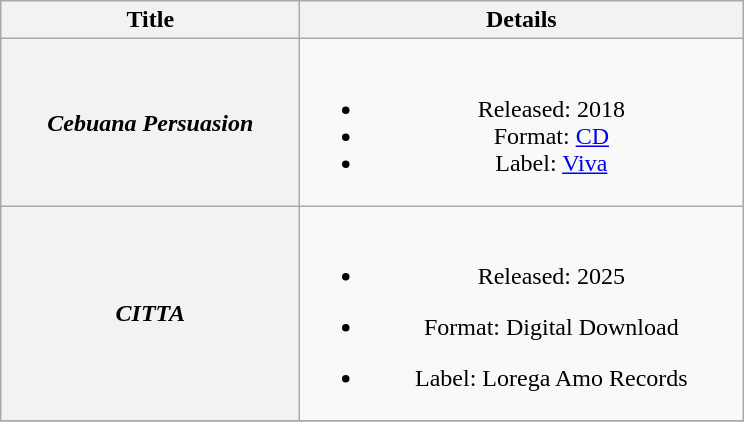<table class="wikitable plainrowheaders" style="text-align:center;">
<tr>
<th scope="col" style="width:12em;">Title</th>
<th scope="col" style="width:18em;">Details</th>
</tr>
<tr>
<th scope="row"><em>Cebuana Persuasion</em></th>
<td><br><ul><li>Released: 2018</li><li>Format: <a href='#'>CD</a></li><li>Label: <a href='#'>Viva</a></li></ul></td>
</tr>
<tr>
<th><em>CITTA</em></th>
<td><br><ul><li>Released: 2025</li></ul><ul><li>Format: Digital Download</li></ul><ul><li>Label: Lorega Amo Records</li></ul></td>
</tr>
<tr>
</tr>
</table>
